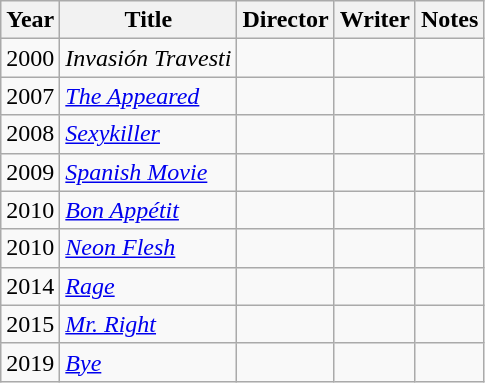<table class="wikitable">
<tr>
<th>Year</th>
<th>Title</th>
<th>Director</th>
<th>Writer</th>
<th>Notes</th>
</tr>
<tr>
<td>2000</td>
<td><em>Invasión Travesti</em></td>
<td></td>
<td></td>
<td></td>
</tr>
<tr>
<td>2007</td>
<td><em><a href='#'>The Appeared</a></em></td>
<td></td>
<td></td>
<td></td>
</tr>
<tr>
<td>2008</td>
<td><em><a href='#'>Sexykiller</a></em></td>
<td></td>
<td></td>
<td></td>
</tr>
<tr>
<td>2009</td>
<td><em><a href='#'>Spanish Movie</a></em></td>
<td></td>
<td></td>
<td></td>
</tr>
<tr>
<td>2010</td>
<td><em><a href='#'>Bon Appétit</a></em></td>
<td></td>
<td></td>
<td></td>
</tr>
<tr>
<td>2010</td>
<td><em><a href='#'>Neon Flesh</a></em></td>
<td></td>
<td></td>
<td></td>
</tr>
<tr>
<td>2014</td>
<td><em><a href='#'>Rage</a></em></td>
<td></td>
<td></td>
<td></td>
</tr>
<tr>
<td>2015</td>
<td><em><a href='#'>Mr. Right</a></em></td>
<td></td>
<td></td>
<td></td>
</tr>
<tr>
<td>2019</td>
<td><em><a href='#'>Bye</a></em></td>
<td></td>
<td></td>
<td></td>
</tr>
</table>
